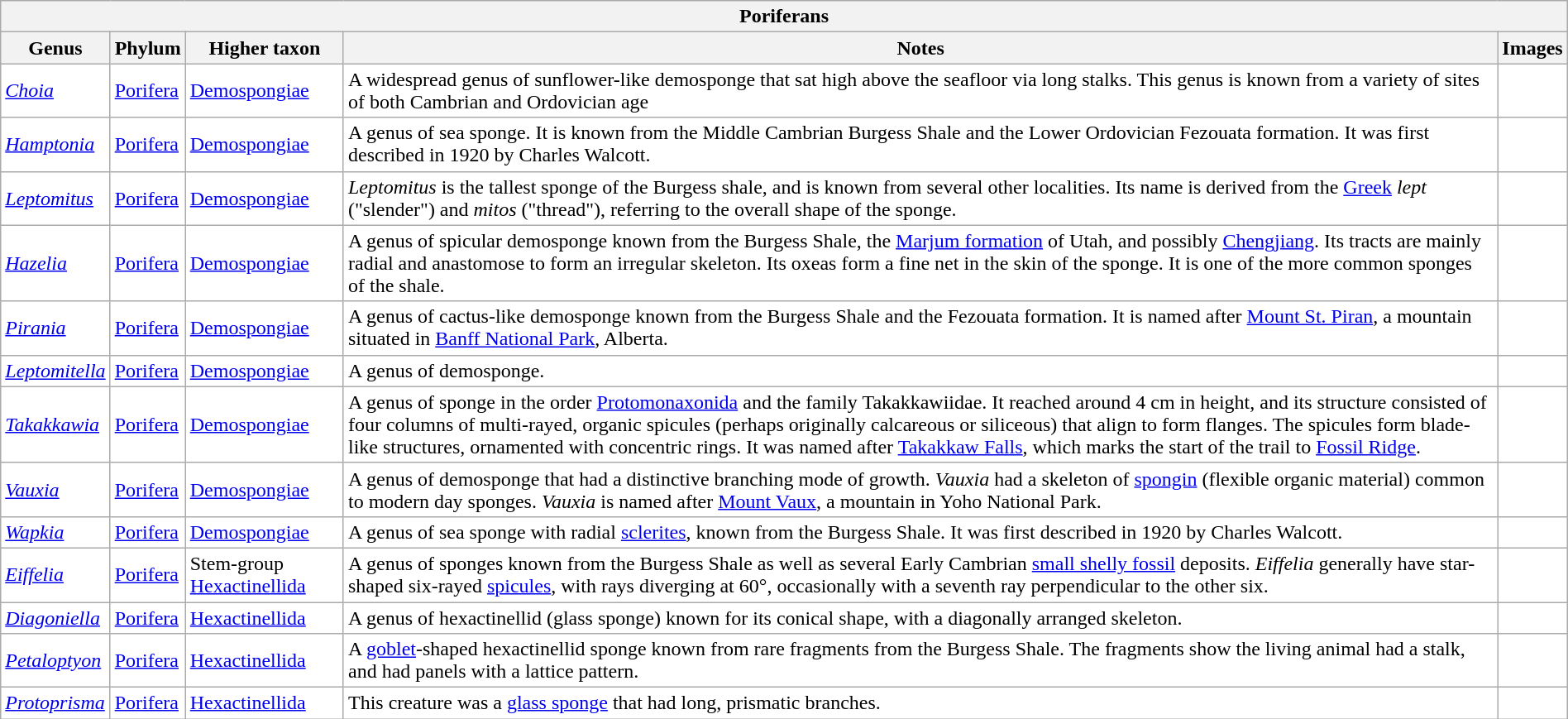<table class="wikitable sortable" style="background:white; width:100%;">
<tr>
<th colspan="5" align="center">Poriferans</th>
</tr>
<tr>
<th>Genus</th>
<th>Phylum</th>
<th>Higher taxon</th>
<th>Notes</th>
<th>Images</th>
</tr>
<tr>
<td><em><a href='#'>Choia</a></em></td>
<td><a href='#'>Porifera</a></td>
<td><a href='#'>Demospongiae</a></td>
<td>A widespread genus of sunflower-like demosponge that sat high above the seafloor via long stalks. This genus is known from a variety of sites of both Cambrian and Ordovician age</td>
<td></td>
</tr>
<tr>
<td><em><a href='#'>Hamptonia</a></em></td>
<td><a href='#'>Porifera</a></td>
<td><a href='#'>Demospongiae</a></td>
<td>A genus of sea sponge. It is known from the Middle Cambrian Burgess Shale and the Lower Ordovician Fezouata formation. It was first described in 1920 by Charles Walcott.</td>
<td></td>
</tr>
<tr>
<td><em><a href='#'>Leptomitus</a></em></td>
<td><a href='#'>Porifera</a></td>
<td><a href='#'>Demospongiae</a></td>
<td><em>Leptomitus</em> is the tallest sponge of the Burgess shale, and is known from several other localities. Its name is derived from the <a href='#'>Greek</a> <em>lept</em> ("slender") and <em>mitos</em> ("thread"), referring to the overall shape of the sponge.</td>
<td></td>
</tr>
<tr>
<td><em><a href='#'>Hazelia</a></em></td>
<td><a href='#'>Porifera</a></td>
<td><a href='#'>Demospongiae</a></td>
<td>A genus of spicular demosponge known from the Burgess Shale, the <a href='#'>Marjum formation</a> of Utah, and possibly <a href='#'>Chengjiang</a>. Its tracts are mainly radial and anastomose to form an irregular skeleton. Its oxeas form a fine net in the skin of the sponge. It is one of the more common sponges of the shale.</td>
<td></td>
</tr>
<tr>
<td><em><a href='#'>Pirania</a></em></td>
<td><a href='#'>Porifera</a></td>
<td><a href='#'>Demospongiae</a></td>
<td>A genus of cactus-like demosponge known from the Burgess Shale and the Fezouata formation. It is named after <a href='#'>Mount St. Piran</a>, a mountain situated in <a href='#'>Banff National Park</a>, Alberta.</td>
<td></td>
</tr>
<tr>
<td><em><a href='#'>Leptomitella</a></em></td>
<td><a href='#'>Porifera</a></td>
<td><a href='#'>Demospongiae</a></td>
<td>A genus of demosponge.</td>
<td></td>
</tr>
<tr>
<td><em><a href='#'>Takakkawia</a></em></td>
<td><a href='#'>Porifera</a></td>
<td><a href='#'>Demospongiae</a></td>
<td>A genus of sponge in the order <a href='#'>Protomonaxonida</a> and the family Takakkawiidae. It reached around 4 cm in height, and its structure consisted of four columns of multi-rayed, organic spicules (perhaps originally calcareous or siliceous) that align to form flanges. The spicules form blade-like structures, ornamented with concentric rings. It was named after <a href='#'>Takakkaw Falls</a>, which marks the start of the trail to <a href='#'>Fossil Ridge</a>.</td>
<td></td>
</tr>
<tr>
<td><em><a href='#'>Vauxia</a></em></td>
<td><a href='#'>Porifera</a></td>
<td><a href='#'>Demospongiae</a></td>
<td>A genus of demosponge that had a distinctive branching mode of growth. <em>Vauxia</em> had a skeleton of <a href='#'>spongin</a> (flexible organic material) common to modern day sponges. <em>Vauxia</em> is named after <a href='#'>Mount Vaux</a>, a mountain in Yoho National Park.</td>
<td></td>
</tr>
<tr>
<td><em><a href='#'>Wapkia</a></em></td>
<td><a href='#'>Porifera</a></td>
<td><a href='#'>Demospongiae</a></td>
<td>A genus of sea sponge with radial <a href='#'>sclerites</a>, known from the Burgess Shale. It was first described in 1920 by Charles Walcott.</td>
<td></td>
</tr>
<tr>
<td><em><a href='#'>Eiffelia</a></em></td>
<td><a href='#'>Porifera</a></td>
<td>Stem-group <a href='#'>Hexactinellida</a></td>
<td>A genus of sponges known from the Burgess Shale as well as several Early Cambrian <a href='#'>small shelly fossil</a> deposits.  <em>Eiffelia</em> generally have star-shaped six-rayed <a href='#'>spicules</a>, with rays diverging at 60°, occasionally with a seventh ray perpendicular to the other six.</td>
<td></td>
</tr>
<tr>
<td><em><a href='#'>Diagoniella</a></em></td>
<td><a href='#'>Porifera</a></td>
<td><a href='#'>Hexactinellida</a></td>
<td>A genus of hexactinellid (glass sponge) known for its conical shape, with a diagonally arranged skeleton.</td>
<td></td>
</tr>
<tr>
<td><em><a href='#'>Petaloptyon</a></em></td>
<td><a href='#'>Porifera</a></td>
<td><a href='#'>Hexactinellida</a></td>
<td>A <a href='#'>goblet</a>-shaped hexactinellid sponge known from rare fragments from the Burgess Shale. The fragments show the living animal had a stalk, and had panels with a lattice pattern.</td>
<td></td>
</tr>
<tr>
<td><em><a href='#'>Protoprisma</a></em></td>
<td><a href='#'>Porifera</a></td>
<td><a href='#'>Hexactinellida</a></td>
<td>This creature was a <a href='#'>glass sponge</a> that had long, prismatic branches.</td>
<td></td>
</tr>
</table>
